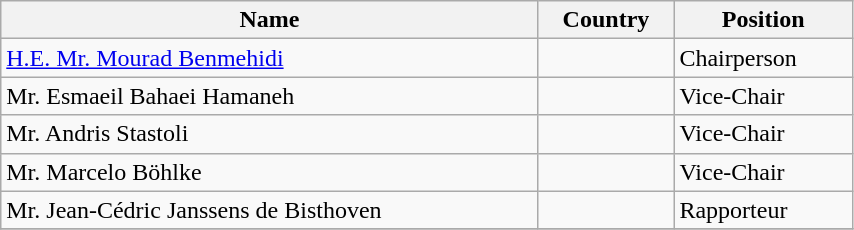<table class="wikitable" style="display: inline-table; width: 45%;">
<tr>
<th>Name</th>
<th>Country</th>
<th>Position</th>
</tr>
<tr>
<td><a href='#'>H.E. Mr. Mourad Benmehidi</a></td>
<td></td>
<td>Chairperson</td>
</tr>
<tr>
<td>Mr. Esmaeil Bahaei Hamaneh</td>
<td></td>
<td>Vice-Chair</td>
</tr>
<tr>
<td>Mr. Andris Stastoli</td>
<td></td>
<td>Vice-Chair</td>
</tr>
<tr>
<td>Mr. Marcelo Böhlke</td>
<td></td>
<td>Vice-Chair</td>
</tr>
<tr>
<td>Mr. Jean-Cédric Janssens de Bisthoven</td>
<td></td>
<td>Rapporteur</td>
</tr>
<tr>
</tr>
</table>
